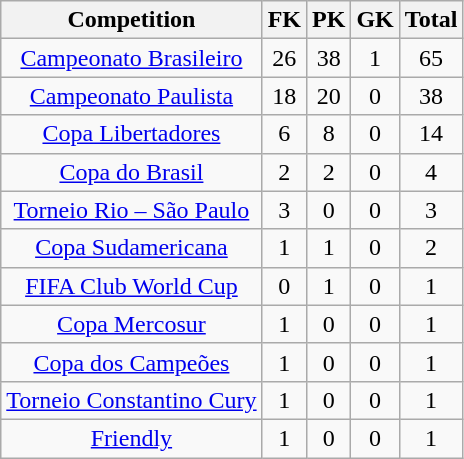<table class="wikitable sortable" style="text-align:center">
<tr>
<th>Competition</th>
<th>FK</th>
<th>PK</th>
<th>GK</th>
<th>Total</th>
</tr>
<tr>
<td><a href='#'>Campeonato Brasileiro</a></td>
<td>26</td>
<td>38</td>
<td>1</td>
<td>65</td>
</tr>
<tr>
<td><a href='#'>Campeonato Paulista</a></td>
<td>18</td>
<td>20</td>
<td>0</td>
<td>38</td>
</tr>
<tr>
<td><a href='#'>Copa Libertadores</a></td>
<td>6</td>
<td>8</td>
<td>0</td>
<td>14</td>
</tr>
<tr>
<td><a href='#'>Copa do Brasil</a></td>
<td>2</td>
<td>2</td>
<td>0</td>
<td>4</td>
</tr>
<tr>
<td><a href='#'>Torneio Rio – São Paulo</a></td>
<td>3</td>
<td>0</td>
<td>0</td>
<td>3</td>
</tr>
<tr>
<td><a href='#'>Copa Sudamericana</a></td>
<td>1</td>
<td>1</td>
<td>0</td>
<td>2</td>
</tr>
<tr>
<td><a href='#'>FIFA Club World Cup</a></td>
<td>0</td>
<td>1</td>
<td>0</td>
<td>1</td>
</tr>
<tr>
<td><a href='#'>Copa Mercosur</a></td>
<td>1</td>
<td>0</td>
<td>0</td>
<td>1</td>
</tr>
<tr>
<td><a href='#'>Copa dos Campeões</a></td>
<td>1</td>
<td>0</td>
<td>0</td>
<td>1</td>
</tr>
<tr>
<td><a href='#'>Torneio Constantino Cury</a></td>
<td>1</td>
<td>0</td>
<td>0</td>
<td>1</td>
</tr>
<tr>
<td><a href='#'>Friendly</a></td>
<td>1</td>
<td>0</td>
<td>0</td>
<td>1</td>
</tr>
</table>
